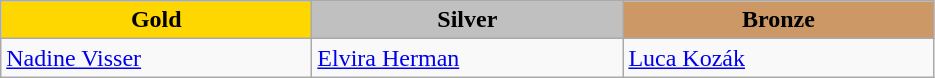<table class="wikitable" style="text-align:left">
<tr align="center">
<td width=200 bgcolor=gold><strong>Gold</strong></td>
<td width=200 bgcolor=silver><strong>Silver</strong></td>
<td width=200 bgcolor=CC9966><strong>Bronze</strong></td>
</tr>
<tr>
<td><a href='#'>Nadine Visser</a><br></td>
<td><a href='#'>Elvira Herman</a><br></td>
<td><a href='#'>Luca Kozák</a><br></td>
</tr>
</table>
